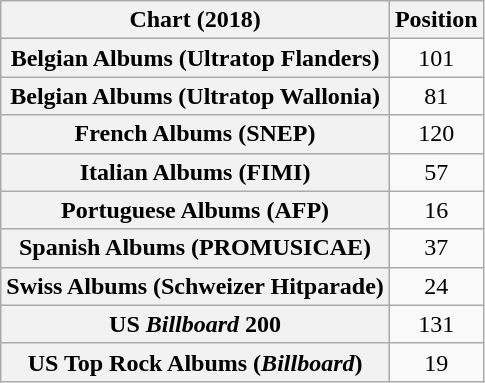<table class="wikitable sortable plainrowheaders" style="text-align:center">
<tr>
<th scope="col">Chart (2018)</th>
<th scope="col">Position</th>
</tr>
<tr>
<th scope="row">Belgian Albums (Ultratop Flanders)</th>
<td>101</td>
</tr>
<tr>
<th scope="row">Belgian Albums (Ultratop Wallonia)</th>
<td>81</td>
</tr>
<tr>
<th scope="row">French Albums (SNEP)</th>
<td>120</td>
</tr>
<tr>
<th scope="row">Italian Albums (FIMI)</th>
<td>57</td>
</tr>
<tr>
<th scope="row">Portuguese Albums (AFP)</th>
<td>16</td>
</tr>
<tr>
<th scope="row">Spanish Albums (PROMUSICAE)</th>
<td>37</td>
</tr>
<tr>
<th scope="row">Swiss Albums (Schweizer Hitparade)</th>
<td>24</td>
</tr>
<tr>
<th scope="row">US <em>Billboard</em> 200</th>
<td>131</td>
</tr>
<tr>
<th scope="row">US Top Rock Albums (<em>Billboard</em>)</th>
<td>19</td>
</tr>
</table>
